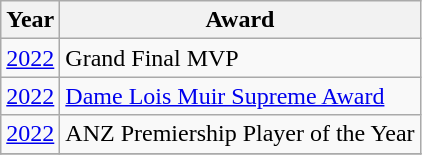<table class="wikitable collapsible">
<tr>
<th>Year</th>
<th>Award</th>
</tr>
<tr>
<td><a href='#'>2022</a></td>
<td>Grand Final MVP</td>
</tr>
<tr>
<td><a href='#'>2022</a></td>
<td><a href='#'>Dame Lois Muir Supreme Award</a></td>
</tr>
<tr>
<td><a href='#'>2022</a></td>
<td>ANZ Premiership Player of the Year</td>
</tr>
<tr>
</tr>
</table>
